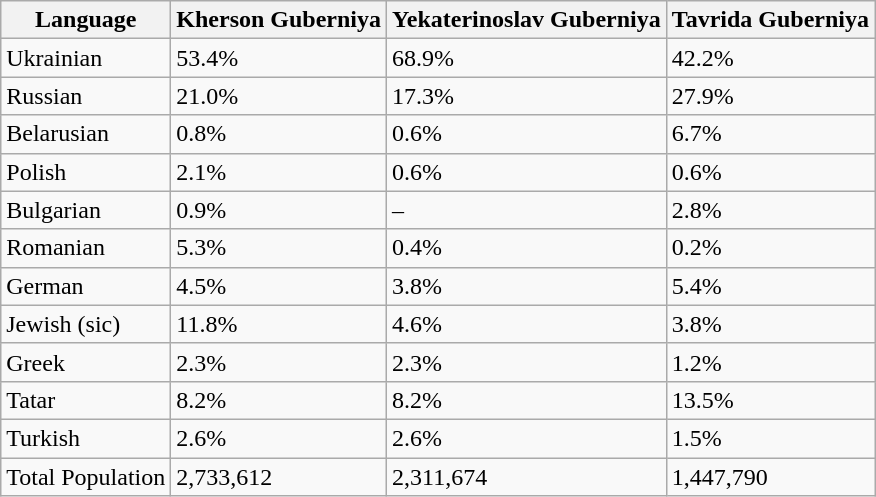<table class="wikitable">
<tr>
<th>Language</th>
<th>Kherson Guberniya</th>
<th>Yekaterinoslav Guberniya</th>
<th>Tavrida Guberniya</th>
</tr>
<tr>
<td>Ukrainian</td>
<td>53.4%</td>
<td>68.9%</td>
<td>42.2%</td>
</tr>
<tr>
<td>Russian</td>
<td>21.0%</td>
<td>17.3%</td>
<td>27.9%</td>
</tr>
<tr>
<td>Belarusian</td>
<td>0.8%</td>
<td>0.6%</td>
<td>6.7%</td>
</tr>
<tr>
<td>Polish</td>
<td>2.1%</td>
<td>0.6%</td>
<td>0.6%</td>
</tr>
<tr>
<td>Bulgarian</td>
<td>0.9%</td>
<td>–</td>
<td>2.8%</td>
</tr>
<tr>
<td>Romanian</td>
<td>5.3%</td>
<td>0.4%</td>
<td>0.2%</td>
</tr>
<tr>
<td>German</td>
<td>4.5%</td>
<td>3.8%</td>
<td>5.4%</td>
</tr>
<tr>
<td>Jewish (sic)</td>
<td>11.8%</td>
<td>4.6%</td>
<td>3.8%</td>
</tr>
<tr>
<td>Greek</td>
<td>2.3%</td>
<td>2.3%</td>
<td>1.2%</td>
</tr>
<tr>
<td>Tatar</td>
<td>8.2%</td>
<td>8.2%</td>
<td>13.5%</td>
</tr>
<tr>
<td>Turkish</td>
<td>2.6%</td>
<td>2.6%</td>
<td>1.5%</td>
</tr>
<tr>
<td>Total Population</td>
<td>2,733,612</td>
<td>2,311,674</td>
<td>1,447,790</td>
</tr>
</table>
